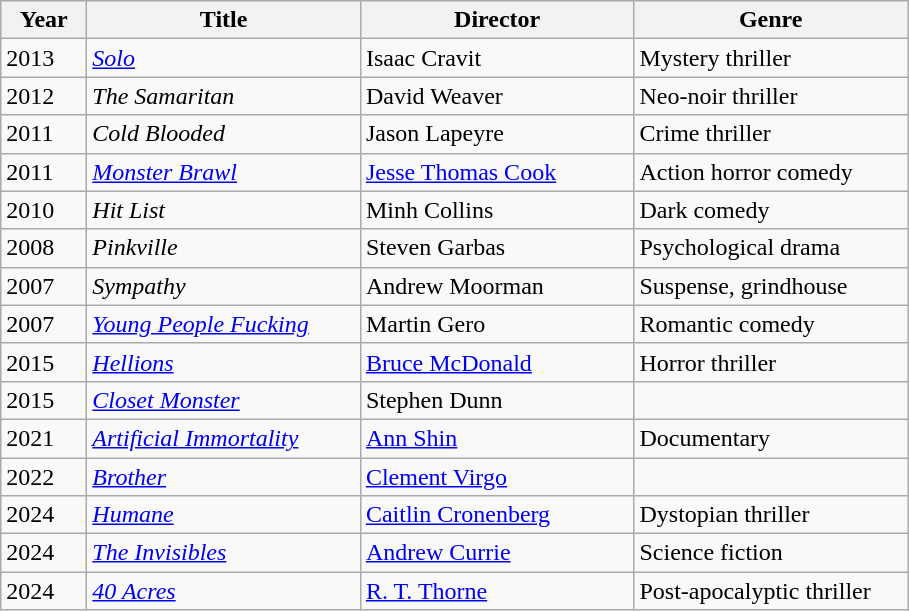<table class="wikitable">
<tr>
<th scope="col" width="50">Year</th>
<th scope="col" width="175">Title</th>
<th scope="col" width="175">Director</th>
<th scope="col" width="175">Genre</th>
</tr>
<tr>
<td>2013</td>
<td><em><a href='#'>Solo</a></em></td>
<td>Isaac Cravit</td>
<td>Mystery thriller</td>
</tr>
<tr>
<td>2012</td>
<td><em>The Samaritan</em></td>
<td>David Weaver</td>
<td>Neo-noir thriller</td>
</tr>
<tr>
<td>2011</td>
<td><em>Cold Blooded</em></td>
<td>Jason Lapeyre</td>
<td>Crime thriller</td>
</tr>
<tr>
<td>2011</td>
<td><em><a href='#'>Monster Brawl</a></em></td>
<td><a href='#'>Jesse Thomas Cook</a></td>
<td>Action horror comedy</td>
</tr>
<tr>
<td>2010</td>
<td><em>Hit List</em></td>
<td>Minh Collins</td>
<td>Dark comedy</td>
</tr>
<tr>
<td>2008</td>
<td><em>Pinkville</em></td>
<td>Steven Garbas</td>
<td>Psychological drama</td>
</tr>
<tr>
<td>2007</td>
<td><em>Sympathy</em></td>
<td>Andrew Moorman</td>
<td>Suspense, grindhouse</td>
</tr>
<tr>
<td>2007</td>
<td><em><a href='#'>Young People Fucking</a></em></td>
<td>Martin Gero</td>
<td>Romantic comedy</td>
</tr>
<tr>
<td>2015</td>
<td><em><a href='#'>Hellions</a></em></td>
<td><a href='#'>Bruce McDonald</a></td>
<td>Horror thriller</td>
</tr>
<tr>
<td>2015</td>
<td><em><a href='#'>Closet Monster</a></em></td>
<td>Stephen Dunn</td>
<td></td>
</tr>
<tr>
<td>2021</td>
<td><em><a href='#'>Artificial Immortality</a></em></td>
<td><a href='#'>Ann Shin</a></td>
<td>Documentary</td>
</tr>
<tr>
<td>2022</td>
<td><em><a href='#'>Brother</a></em></td>
<td><a href='#'>Clement Virgo</a></td>
<td></td>
</tr>
<tr>
<td>2024</td>
<td><em><a href='#'>Humane</a></em></td>
<td><a href='#'>Caitlin Cronenberg</a></td>
<td>Dystopian thriller</td>
</tr>
<tr>
<td>2024</td>
<td><em><a href='#'>The Invisibles</a></em></td>
<td><a href='#'>Andrew Currie</a></td>
<td>Science fiction</td>
</tr>
<tr>
<td>2024</td>
<td><em><a href='#'>40 Acres</a></em></td>
<td><a href='#'>R. T. Thorne</a></td>
<td>Post-apocalyptic thriller</td>
</tr>
</table>
